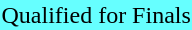<table>
<tr bgcolor="66FFFF">
<td>Qualified for Finals</td>
</tr>
</table>
